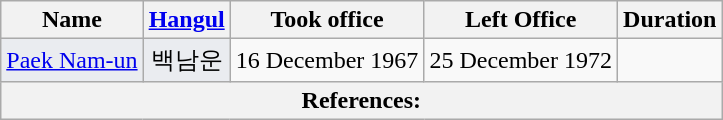<table class="wikitable" style=text-align:center>
<tr>
<th>Name</th>
<th class="unsortable"><a href='#'>Hangul</a></th>
<th>Took office</th>
<th>Left Office</th>
<th>Duration</th>
</tr>
<tr>
<td bgcolor = #EAECF0><a href='#'>Paek Nam-un</a></td>
<td bgcolor = #EAECF0>백남운</td>
<td>16 December 1967</td>
<td>25 December 1972</td>
<td></td>
</tr>
<tr>
<th colspan="5" unsortable><strong>References:</strong><br></th>
</tr>
</table>
